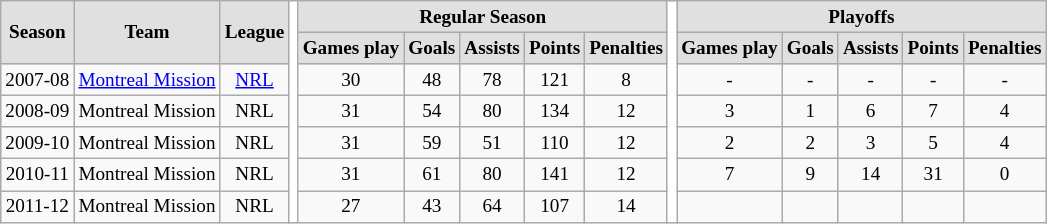<table style="font-size: 80%; text-align: center;" class="wikitable alternance2">
<tr>
<th scope="col" rowspan="2" style="background: #e0e0e0;">Season</th>
<th scope="col" rowspan="2" style="background: #e0e0e0;">Team</th>
<th scope="col" rowspan="2" style="background: #e0e0e0;">League</th>
<td rowspan="99" style="background: #fff;"></td>
<th scope="col" colspan="5" style="background: #e0e0e0;">Regular Season</th>
<td rowspan="99" style="background: #fff;"></td>
<th scope="col" colspan="5" style="background: #e0e0e0;">Playoffs</th>
</tr>
<tr>
<th scope="col" style="background: #e0e0e0;">Games play</th>
<th scope="col" style="background: #e0e0e0;">Goals</th>
<th scope="col" style="background: #e0e0e0;">Assists</th>
<th scope="col" style="background: #e0e0e0;">Points</th>
<th scope="col" style="background: #e0e0e0;">Penalties</th>
<th scope="col" style="background: #e0e0e0;">Games play</th>
<th scope="col" style="background: #e0e0e0;">Goals</th>
<th scope="col" style="background: #e0e0e0;">Assists</th>
<th scope="col" style="background: #e0e0e0;">Points</th>
<th scope="col" style="background: #e0e0e0;">Penalties</th>
</tr>
<tr>
<td>2007-08</td>
<td><a href='#'>Montreal Mission</a></td>
<td><a href='#'>NRL</a></td>
<td>30</td>
<td>48</td>
<td>78</td>
<td>121</td>
<td>8</td>
<td>-</td>
<td>-</td>
<td>-</td>
<td>-</td>
<td>-</td>
</tr>
<tr>
<td>2008-09</td>
<td>Montreal Mission</td>
<td>NRL</td>
<td>31</td>
<td>54</td>
<td>80</td>
<td>134</td>
<td>12</td>
<td>3</td>
<td>1</td>
<td>6</td>
<td>7</td>
<td>4</td>
</tr>
<tr>
<td>2009-10</td>
<td>Montreal Mission</td>
<td>NRL</td>
<td>31</td>
<td>59</td>
<td>51</td>
<td>110</td>
<td>12</td>
<td>2</td>
<td>2</td>
<td>3</td>
<td>5</td>
<td>4</td>
</tr>
<tr>
<td>2010-11</td>
<td>Montreal Mission</td>
<td>NRL</td>
<td>31</td>
<td>61</td>
<td>80</td>
<td>141</td>
<td>12</td>
<td>7</td>
<td>9</td>
<td>14</td>
<td>31</td>
<td>0</td>
</tr>
<tr>
<td>2011-12</td>
<td>Montreal Mission</td>
<td>NRL</td>
<td>27</td>
<td>43</td>
<td>64</td>
<td>107</td>
<td>14</td>
<td></td>
<td></td>
<td></td>
<td></td>
<td></td>
</tr>
</table>
